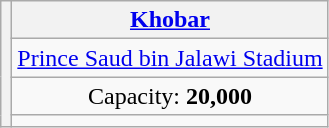<table class="wikitable" style="text-align:center">
<tr>
<th rowspan="4"></th>
<th><a href='#'>Khobar</a></th>
</tr>
<tr>
<td><a href='#'>Prince Saud bin Jalawi Stadium</a></td>
</tr>
<tr>
<td>Capacity: <strong>20,000</strong></td>
</tr>
<tr>
<td></td>
</tr>
</table>
